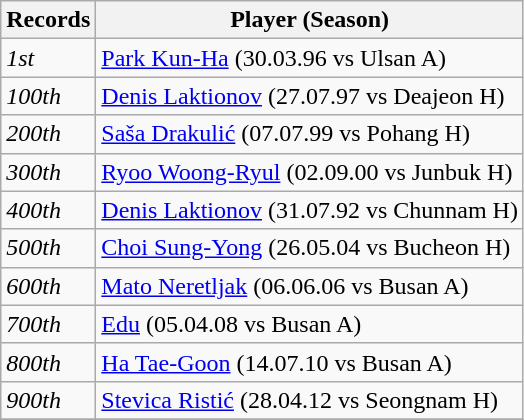<table class = "wikitable sortable">
<tr>
<th>Records</th>
<th>Player (Season)</th>
</tr>
<tr>
<td><em>1st</em></td>
<td><a href='#'>Park Kun-Ha</a> (30.03.96 vs Ulsan A)</td>
</tr>
<tr>
<td><em>100th</em></td>
<td><a href='#'>Denis Laktionov</a> (27.07.97 vs Deajeon H)</td>
</tr>
<tr>
<td><em>200th</em></td>
<td><a href='#'>Saša Drakulić</a> (07.07.99 vs Pohang H)</td>
</tr>
<tr>
<td><em>300th</em></td>
<td><a href='#'>Ryoo Woong-Ryul</a> (02.09.00 vs Junbuk H)</td>
</tr>
<tr>
<td><em>400th</em></td>
<td><a href='#'>Denis Laktionov</a> (31.07.92 vs Chunnam H)</td>
</tr>
<tr>
<td><em>500th</em></td>
<td><a href='#'>Choi Sung-Yong</a> (26.05.04 vs Bucheon H)</td>
</tr>
<tr>
<td><em>600th</em></td>
<td><a href='#'>Mato Neretljak</a> (06.06.06 vs Busan A)</td>
</tr>
<tr>
<td><em>700th</em></td>
<td><a href='#'>Edu</a> (05.04.08 vs Busan A)</td>
</tr>
<tr>
<td><em>800th</em></td>
<td><a href='#'>Ha Tae-Goon</a> (14.07.10 vs Busan A)</td>
</tr>
<tr>
<td><em>900th</em></td>
<td><a href='#'>Stevica Ristić</a> (28.04.12 vs Seongnam H)</td>
</tr>
<tr>
</tr>
</table>
